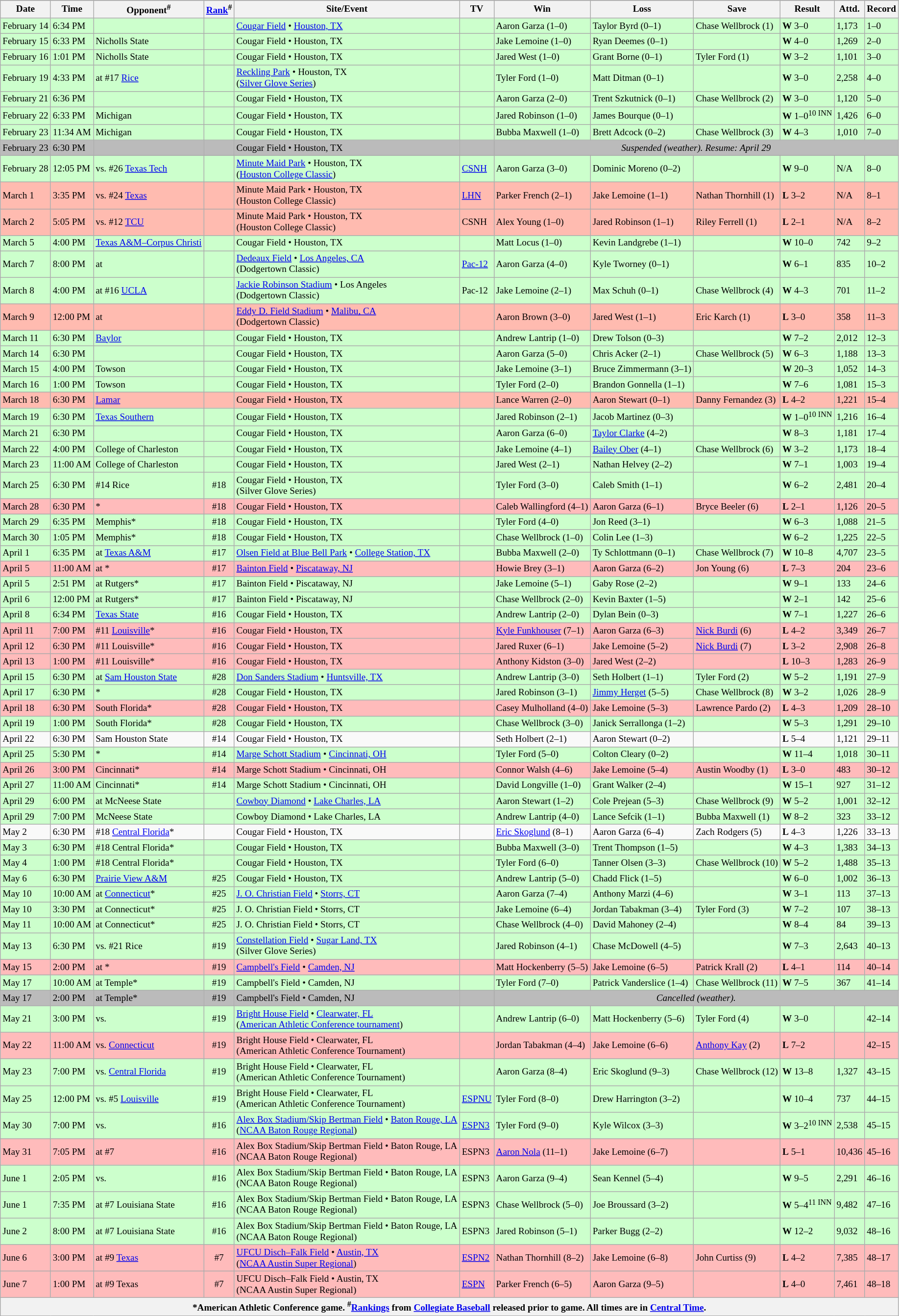<table class="wikitable" style="font-size:80%">
<tr>
</tr>
<tr>
<th>Date</th>
<th>Time</th>
<th>Opponent<sup>#</sup></th>
<th><a href='#'>Rank</a><sup>#</sup></th>
<th>Site/Event</th>
<th>TV</th>
<th>Win</th>
<th>Loss</th>
<th>Save</th>
<th>Result</th>
<th>Attd.</th>
<th>Record</th>
</tr>
<tr bgcolor="ccffcc">
<td>February 14</td>
<td>6:34 PM</td>
<td></td>
<td></td>
<td><a href='#'>Cougar Field</a> • <a href='#'>Houston, TX</a></td>
<td></td>
<td>Aaron Garza (1–0)</td>
<td>Taylor Byrd (0–1)</td>
<td>Chase Wellbrock (1)</td>
<td><strong>W</strong> 3–0</td>
<td>1,173</td>
<td>1–0</td>
</tr>
<tr bgcolor="ccffcc">
<td>February 15</td>
<td>6:33 PM</td>
<td>Nicholls State</td>
<td></td>
<td>Cougar Field • Houston, TX</td>
<td></td>
<td>Jake Lemoine (1–0)</td>
<td>Ryan Deemes (0–1)</td>
<td></td>
<td><strong>W</strong> 4–0</td>
<td>1,269</td>
<td>2–0</td>
</tr>
<tr bgcolor="ccffcc">
<td>February 16</td>
<td>1:01 PM</td>
<td>Nicholls State</td>
<td></td>
<td>Cougar Field • Houston, TX</td>
<td></td>
<td>Jared West (1–0)</td>
<td>Grant Borne (0–1)</td>
<td>Tyler Ford (1)</td>
<td><strong>W</strong> 3–2</td>
<td>1,101</td>
<td>3–0</td>
</tr>
<tr bgcolor="ccffcc">
<td>February 19</td>
<td>4:33 PM</td>
<td>at #17 <a href='#'>Rice</a></td>
<td></td>
<td><a href='#'>Reckling Park</a> • Houston, TX<br>(<a href='#'>Silver Glove Series</a>)</td>
<td></td>
<td>Tyler Ford (1–0)</td>
<td>Matt Ditman (0–1)</td>
<td></td>
<td><strong>W</strong> 3–0</td>
<td>2,258</td>
<td>4–0</td>
</tr>
<tr bgcolor="ccffcc">
<td>February 21</td>
<td>6:36 PM</td>
<td></td>
<td></td>
<td>Cougar Field • Houston, TX</td>
<td></td>
<td>Aaron Garza (2–0)</td>
<td>Trent Szkutnick (0–1)</td>
<td>Chase Wellbrock (2)</td>
<td><strong>W</strong> 3–0</td>
<td>1,120</td>
<td>5–0</td>
</tr>
<tr bgcolor="ccffcc">
<td>February 22</td>
<td>6:33 PM</td>
<td>Michigan</td>
<td></td>
<td>Cougar Field • Houston, TX</td>
<td></td>
<td>Jared Robinson (1–0)</td>
<td>James Bourque (0–1)</td>
<td></td>
<td><strong>W</strong> 1–0<sup>10 INN</sup></td>
<td>1,426</td>
<td>6–0</td>
</tr>
<tr bgcolor="ccffcc">
<td>February 23</td>
<td>11:34 AM</td>
<td>Michigan</td>
<td></td>
<td>Cougar Field • Houston, TX</td>
<td></td>
<td>Bubba Maxwell (1–0)</td>
<td>Brett Adcock (0–2)</td>
<td>Chase Wellbrock (3)</td>
<td><strong>W</strong> 4–3</td>
<td>1,010</td>
<td>7–0</td>
</tr>
<tr bgcolor="bbbbbb" #ccffcc>
<td>February 23</td>
<td>6:30 PM</td>
<td></td>
<td></td>
<td>Cougar Field • Houston, TX</td>
<td></td>
<td colspan="6" align="center"><em>Suspended (weather). Resume: April 29</em></td>
</tr>
<tr bgcolor="ccffcc">
<td>February 28</td>
<td>12:05 PM</td>
<td>vs. #26 <a href='#'>Texas Tech</a></td>
<td></td>
<td><a href='#'>Minute Maid Park</a> • Houston, TX<br>(<a href='#'>Houston College Classic</a>)</td>
<td><a href='#'>CSNH</a></td>
<td>Aaron Garza (3–0)</td>
<td>Dominic Moreno (0–2)</td>
<td></td>
<td><strong>W</strong> 9–0</td>
<td>N/A</td>
<td>8–0</td>
</tr>
<tr bgcolor="#ffbbb">
<td>March 1</td>
<td>3:35 PM</td>
<td>vs. #24 <a href='#'>Texas</a></td>
<td></td>
<td>Minute Maid Park • Houston, TX<br>(Houston College Classic)</td>
<td><a href='#'>LHN</a></td>
<td>Parker French (2–1)</td>
<td>Jake Lemoine (1–1)</td>
<td>Nathan Thornhill (1)</td>
<td><strong>L</strong> 3–2</td>
<td>N/A</td>
<td>8–1</td>
</tr>
<tr bgcolor="#ffbbb">
<td>March 2</td>
<td>5:05 PM</td>
<td>vs. #12 <a href='#'>TCU</a></td>
<td></td>
<td>Minute Maid Park • Houston, TX<br>(Houston College Classic)</td>
<td>CSNH</td>
<td>Alex Young (1–0)</td>
<td>Jared Robinson (1–1)</td>
<td>Riley Ferrell (1)</td>
<td><strong>L</strong> 2–1</td>
<td>N/A</td>
<td>8–2</td>
</tr>
<tr bgcolor="ccffcc">
<td>March 5</td>
<td>4:00 PM</td>
<td><a href='#'>Texas A&M–Corpus Christi</a></td>
<td></td>
<td>Cougar Field • Houston, TX</td>
<td></td>
<td>Matt Locus (1–0)</td>
<td>Kevin Landgrebe (1–1)</td>
<td></td>
<td><strong>W</strong> 10–0</td>
<td>742</td>
<td>9–2</td>
</tr>
<tr bgcolor="ccffcc">
<td>March 7</td>
<td>8:00 PM</td>
<td>at </td>
<td></td>
<td><a href='#'>Dedeaux Field</a> • <a href='#'>Los Angeles, CA</a><br>(Dodgertown Classic)</td>
<td><a href='#'>Pac-12</a></td>
<td>Aaron Garza (4–0)</td>
<td>Kyle Tworney (0–1)</td>
<td></td>
<td><strong>W</strong> 6–1</td>
<td>835</td>
<td>10–2</td>
</tr>
<tr bgcolor="ccffcc">
<td>March 8</td>
<td>4:00 PM</td>
<td>at #16 <a href='#'>UCLA</a></td>
<td></td>
<td><a href='#'>Jackie Robinson Stadium</a> • Los Angeles<br>(Dodgertown Classic)</td>
<td>Pac-12</td>
<td>Jake Lemoine (2–1)</td>
<td>Max Schuh (0–1)</td>
<td>Chase Wellbrock (4)</td>
<td><strong>W</strong> 4–3</td>
<td>701</td>
<td>11–2</td>
</tr>
<tr bgcolor="#ffbbb">
<td>March 9</td>
<td>12:00 PM</td>
<td>at </td>
<td></td>
<td><a href='#'>Eddy D. Field Stadium</a> • <a href='#'>Malibu, CA</a><br>(Dodgertown Classic)</td>
<td></td>
<td>Aaron Brown (3–0)</td>
<td>Jared West (1–1)</td>
<td>Eric Karch (1)</td>
<td><strong>L</strong> 3–0</td>
<td>358</td>
<td>11–3</td>
</tr>
<tr bgcolor="ccffcc">
<td>March 11</td>
<td>6:30 PM</td>
<td><a href='#'>Baylor</a></td>
<td></td>
<td>Cougar Field • Houston, TX</td>
<td></td>
<td>Andrew Lantrip (1–0)</td>
<td>Drew Tolson (0–3)</td>
<td></td>
<td><strong>W</strong> 7–2</td>
<td>2,012</td>
<td>12–3</td>
</tr>
<tr bgcolor="ccffcc">
<td>March 14</td>
<td>6:30 PM</td>
<td></td>
<td></td>
<td>Cougar Field • Houston, TX</td>
<td></td>
<td>Aaron Garza (5–0)</td>
<td>Chris Acker (2–1)</td>
<td>Chase Wellbrock (5)</td>
<td><strong>W</strong> 6–3</td>
<td>1,188</td>
<td>13–3</td>
</tr>
<tr bgcolor="ccffcc">
<td>March 15</td>
<td>4:00 PM</td>
<td>Towson</td>
<td></td>
<td>Cougar Field • Houston, TX</td>
<td></td>
<td>Jake Lemoine (3–1)</td>
<td>Bruce Zimmermann (3–1)</td>
<td></td>
<td><strong>W</strong> 20–3</td>
<td>1,052</td>
<td>14–3</td>
</tr>
<tr bgcolor="ccffcc">
<td>March 16</td>
<td>1:00 PM</td>
<td>Towson</td>
<td></td>
<td>Cougar Field • Houston, TX</td>
<td></td>
<td>Tyler Ford (2–0)</td>
<td>Brandon Gonnella (1–1)</td>
<td></td>
<td><strong>W</strong> 7–6</td>
<td>1,081</td>
<td>15–3</td>
</tr>
<tr bgcolor="#ffbbb">
<td>March 18</td>
<td>6:30 PM</td>
<td><a href='#'>Lamar</a></td>
<td></td>
<td>Cougar Field • Houston, TX</td>
<td></td>
<td>Lance Warren (2–0)</td>
<td>Aaron Stewart (0–1)</td>
<td>Danny Fernandez (3)</td>
<td><strong>L</strong> 4–2</td>
<td>1,221</td>
<td>15–4</td>
</tr>
<tr bgcolor="ccffcc">
<td>March 19</td>
<td>6:30 PM</td>
<td><a href='#'>Texas Southern</a></td>
<td></td>
<td>Cougar Field • Houston, TX</td>
<td></td>
<td>Jared Robinson (2–1)</td>
<td>Jacob Martinez (0–3)</td>
<td></td>
<td><strong>W</strong> 1–0<sup>10 INN</sup></td>
<td>1,216</td>
<td>16–4</td>
</tr>
<tr bgcolor="ccffcc">
<td>March 21</td>
<td>6:30 PM</td>
<td></td>
<td></td>
<td>Cougar Field • Houston, TX</td>
<td></td>
<td>Aaron Garza (6–0)</td>
<td><a href='#'>Taylor Clarke</a> (4–2)</td>
<td></td>
<td><strong>W</strong> 8–3</td>
<td>1,181</td>
<td>17–4</td>
</tr>
<tr bgcolor="ccffcc">
<td>March 22</td>
<td>4:00 PM</td>
<td>College of Charleston</td>
<td></td>
<td>Cougar Field • Houston, TX</td>
<td></td>
<td>Jake Lemoine (4–1)</td>
<td><a href='#'>Bailey Ober</a> (4–1)</td>
<td>Chase Wellbrock (6)</td>
<td><strong>W</strong> 3–2</td>
<td>1,173</td>
<td>18–4</td>
</tr>
<tr bgcolor="ccffcc">
<td>March 23</td>
<td>11:00 AM</td>
<td>College of Charleston</td>
<td></td>
<td>Cougar Field • Houston, TX</td>
<td></td>
<td>Jared West (2–1)</td>
<td>Nathan Helvey (2–2)</td>
<td></td>
<td><strong>W</strong> 7–1</td>
<td>1,003</td>
<td>19–4</td>
</tr>
<tr bgcolor="ccffcc">
<td>March 25</td>
<td>6:30 PM</td>
<td>#14 Rice</td>
<td align="center">#18</td>
<td>Cougar Field • Houston, TX<br>(Silver Glove Series)</td>
<td></td>
<td>Tyler Ford (3–0)</td>
<td>Caleb Smith (1–1)</td>
<td></td>
<td><strong>W</strong> 6–2</td>
<td>2,481</td>
<td>20–4</td>
</tr>
<tr bgcolor="ffbbbb">
<td>March 28</td>
<td>6:30 PM</td>
<td>*</td>
<td align="center">#18</td>
<td>Cougar Field • Houston, TX</td>
<td></td>
<td>Caleb Wallingford (4–1)</td>
<td>Aaron Garza (6–1)</td>
<td>Bryce Beeler (6)</td>
<td><strong>L</strong> 2–1</td>
<td>1,126</td>
<td>20–5</td>
</tr>
<tr bgcolor="ccffcc">
<td>March 29</td>
<td>6:35 PM</td>
<td>Memphis*</td>
<td align="center">#18</td>
<td>Cougar Field • Houston, TX</td>
<td></td>
<td>Tyler Ford (4–0)</td>
<td>Jon Reed (3–1)</td>
<td></td>
<td><strong>W</strong> 6–3</td>
<td>1,088</td>
<td>21–5</td>
</tr>
<tr bgcolor="ccffcc">
<td>March 30</td>
<td>1:05 PM</td>
<td>Memphis*</td>
<td align="center">#18</td>
<td>Cougar Field • Houston, TX</td>
<td></td>
<td>Chase Wellbrock (1–0)</td>
<td>Colin Lee (1–3)</td>
<td></td>
<td><strong>W</strong> 6–2</td>
<td>1,225</td>
<td>22–5</td>
</tr>
<tr bgcolor="ccffcc">
<td>April 1</td>
<td>6:35 PM</td>
<td>at <a href='#'>Texas A&M</a></td>
<td align="center">#17</td>
<td><a href='#'>Olsen Field at Blue Bell Park</a> • <a href='#'>College Station, TX</a></td>
<td></td>
<td>Bubba Maxwell (2–0)</td>
<td>Ty Schlottmann (0–1)</td>
<td>Chase Wellbrock (7)</td>
<td><strong>W</strong> 10–8</td>
<td>4,707</td>
<td>23–5</td>
</tr>
<tr bgcolor="ffbbbb">
<td>April 5</td>
<td>11:00 AM</td>
<td>at *</td>
<td align="center">#17</td>
<td><a href='#'>Bainton Field</a> • <a href='#'>Piscataway, NJ</a></td>
<td></td>
<td>Howie Brey (3–1)</td>
<td>Aaron Garza (6–2)</td>
<td>Jon Young (6)</td>
<td><strong>L</strong> 7–3</td>
<td>204</td>
<td>23–6</td>
</tr>
<tr bgcolor="ccffcc">
<td>April 5</td>
<td>2:51 PM</td>
<td>at Rutgers*</td>
<td align="center">#17</td>
<td>Bainton Field • Piscataway, NJ</td>
<td></td>
<td>Jake Lemoine (5–1)</td>
<td>Gaby Rose (2–2)</td>
<td></td>
<td><strong>W</strong> 9–1</td>
<td>133</td>
<td>24–6</td>
</tr>
<tr bgcolor="ccffcc">
<td>April 6</td>
<td>12:00 PM</td>
<td>at Rutgers*</td>
<td align="center">#17</td>
<td>Bainton Field • Piscataway, NJ</td>
<td></td>
<td>Chase Wellbrock (2–0)</td>
<td>Kevin Baxter (1–5)</td>
<td></td>
<td><strong>W</strong> 2–1</td>
<td>142</td>
<td>25–6</td>
</tr>
<tr bgcolor="ccffcc">
<td>April 8</td>
<td>6:34 PM</td>
<td><a href='#'>Texas State</a></td>
<td align="center">#16</td>
<td>Cougar Field • Houston, TX</td>
<td></td>
<td>Andrew Lantrip (2–0)</td>
<td>Dylan Bein (0–3)</td>
<td></td>
<td><strong>W</strong> 7–1</td>
<td>1,227</td>
<td>26–6</td>
</tr>
<tr bgcolor="ffbbbb">
<td>April 11</td>
<td>7:00 PM</td>
<td>#11 <a href='#'>Louisville</a>*</td>
<td align="center">#16</td>
<td>Cougar Field • Houston, TX</td>
<td></td>
<td><a href='#'>Kyle Funkhouser</a> (7–1)</td>
<td>Aaron Garza (6–3)</td>
<td><a href='#'>Nick Burdi</a> (6)</td>
<td><strong>L</strong> 4–2</td>
<td>3,349</td>
<td>26–7</td>
</tr>
<tr bgcolor="ffbbbb">
<td>April 12</td>
<td>6:30 PM</td>
<td>#11 Louisville*</td>
<td align="center">#16</td>
<td>Cougar Field • Houston, TX</td>
<td></td>
<td>Jared Ruxer (6–1)</td>
<td>Jake Lemoine (5–2)</td>
<td><a href='#'>Nick Burdi</a> (7)</td>
<td><strong>L</strong> 3–2</td>
<td>2,908</td>
<td>26–8</td>
</tr>
<tr bgcolor="ffbbbb">
<td>April 13</td>
<td>1:00 PM</td>
<td>#11 Louisville*</td>
<td align="center">#16</td>
<td>Cougar Field • Houston, TX</td>
<td></td>
<td>Anthony Kidston (3–0)</td>
<td>Jared West (2–2)</td>
<td></td>
<td><strong>L</strong> 10–3</td>
<td>1,283</td>
<td>26–9</td>
</tr>
<tr bgcolor="ccffcc">
<td>April 15</td>
<td>6:30 PM</td>
<td>at <a href='#'>Sam Houston State</a></td>
<td align="center">#28</td>
<td><a href='#'>Don Sanders Stadium</a> • <a href='#'>Huntsville, TX</a></td>
<td></td>
<td>Andrew Lantrip (3–0)</td>
<td>Seth Holbert (1–1)</td>
<td>Tyler Ford (2)</td>
<td><strong>W</strong> 5–2</td>
<td>1,191</td>
<td>27–9</td>
</tr>
<tr bgcolor="ccffcc">
<td>April 17</td>
<td>6:30 PM</td>
<td>*</td>
<td align="center">#28</td>
<td>Cougar Field • Houston, TX</td>
<td></td>
<td>Jared Robinson (3–1)</td>
<td><a href='#'>Jimmy Herget</a> (5–5)</td>
<td>Chase Wellbrock (8)</td>
<td><strong>W</strong> 3–2</td>
<td>1,026</td>
<td>28–9</td>
</tr>
<tr bgcolor="ffbbbb">
<td>April 18</td>
<td>6:30 PM</td>
<td>South Florida*</td>
<td align="center">#28</td>
<td>Cougar Field • Houston, TX</td>
<td></td>
<td>Casey Mulholland (4–0)</td>
<td>Jake Lemoine (5–3)</td>
<td>Lawrence Pardo (2)</td>
<td><strong>L</strong> 4–3</td>
<td>1,209</td>
<td>28–10</td>
</tr>
<tr bgcolor="ccffcc">
<td>April 19</td>
<td>1:00 PM</td>
<td>South Florida*</td>
<td align="center">#28</td>
<td>Cougar Field • Houston, TX</td>
<td></td>
<td>Chase Wellbrock (3–0)</td>
<td>Janick Serrallonga (1–2)</td>
<td></td>
<td><strong>W</strong> 5–3</td>
<td>1,291</td>
<td>29–10</td>
</tr>
<tr -bgcolor="ffbbbb">
<td>April 22</td>
<td>6:30 PM</td>
<td>Sam Houston State</td>
<td align="center">#14</td>
<td>Cougar Field • Houston, TX</td>
<td></td>
<td>Seth Holbert (2–1)</td>
<td>Aaron Stewart (0–2)</td>
<td></td>
<td><strong>L</strong> 5–4</td>
<td>1,121</td>
<td>29–11</td>
</tr>
<tr bgcolor="ccffcc">
<td>April 25</td>
<td>5:30 PM</td>
<td>*</td>
<td align="center">#14</td>
<td><a href='#'>Marge Schott Stadium</a> • <a href='#'>Cincinnati, OH</a></td>
<td></td>
<td>Tyler Ford (5–0)</td>
<td>Colton Cleary (0–2)</td>
<td></td>
<td><strong>W</strong> 11–4</td>
<td>1,018</td>
<td>30–11</td>
</tr>
<tr bgcolor="ffbbbb">
<td>April 26</td>
<td>3:00 PM</td>
<td>Cincinnati*</td>
<td align="center">#14</td>
<td>Marge Schott Stadium • Cincinnati, OH</td>
<td></td>
<td>Connor Walsh (4–6)</td>
<td>Jake Lemoine (5–4)</td>
<td>Austin Woodby (1)</td>
<td><strong>L</strong> 3–0</td>
<td>483</td>
<td>30–12</td>
</tr>
<tr bgcolor="ccffcc">
<td>April 27</td>
<td>11:00 AM</td>
<td>Cincinnati*</td>
<td align="center">#14</td>
<td>Marge Schott Stadium • Cincinnati, OH</td>
<td></td>
<td>David Longville (1–0)</td>
<td>Grant Walker (2–4)</td>
<td></td>
<td><strong>W</strong> 15–1</td>
<td>927</td>
<td>31–12</td>
</tr>
<tr bgcolor="ccffcc">
<td>April 29</td>
<td>6:00 PM</td>
<td>at McNeese State</td>
<td></td>
<td><a href='#'>Cowboy Diamond</a> • <a href='#'>Lake Charles, LA</a></td>
<td></td>
<td>Aaron Stewart (1–2)</td>
<td>Cole Prejean (5–3)</td>
<td>Chase Wellbrock (9)</td>
<td><strong>W</strong> 5–2</td>
<td>1,001</td>
<td>32–12</td>
</tr>
<tr bgcolor="ccffcc">
<td>April 29</td>
<td>7:00 PM</td>
<td>McNeese State</td>
<td></td>
<td>Cowboy Diamond • Lake Charles, LA</td>
<td></td>
<td>Andrew Lantrip (4–0)</td>
<td>Lance Sefcik (1–1)</td>
<td>Bubba Maxwell (1)</td>
<td><strong>W</strong> 8–2</td>
<td>323</td>
<td>33–12</td>
</tr>
<tr -bgcolor="ffbbbb">
<td>May 2</td>
<td>6:30 PM</td>
<td>#18 <a href='#'>Central Florida</a>*</td>
<td></td>
<td>Cougar Field • Houston, TX</td>
<td></td>
<td><a href='#'>Eric Skoglund</a> (8–1)</td>
<td>Aaron Garza (6–4)</td>
<td>Zach Rodgers (5)</td>
<td><strong>L</strong> 4–3</td>
<td>1,226</td>
<td>33–13</td>
</tr>
<tr bgcolor="ccffcc">
<td>May 3</td>
<td>6:30 PM</td>
<td>#18 Central Florida*</td>
<td></td>
<td>Cougar Field • Houston, TX</td>
<td></td>
<td>Bubba Maxwell (3–0)</td>
<td>Trent Thompson (1–5)</td>
<td></td>
<td><strong>W</strong> 4–3</td>
<td>1,383</td>
<td>34–13</td>
</tr>
<tr bgcolor="ccffcc">
<td>May 4</td>
<td>1:00 PM</td>
<td>#18 Central Florida*</td>
<td></td>
<td>Cougar Field • Houston, TX</td>
<td></td>
<td>Tyler Ford (6–0)</td>
<td>Tanner Olsen (3–3)</td>
<td>Chase Wellbrock (10)</td>
<td><strong>W</strong> 5–2</td>
<td>1,488</td>
<td>35–13</td>
</tr>
<tr bgcolor="ccffcc">
<td>May 6</td>
<td>6:30 PM</td>
<td><a href='#'>Prairie View A&M</a></td>
<td align="center">#25</td>
<td>Cougar Field • Houston, TX</td>
<td></td>
<td>Andrew Lantrip (5–0)</td>
<td>Chadd Flick (1–5)</td>
<td></td>
<td><strong>W</strong> 6–0</td>
<td>1,002</td>
<td>36–13</td>
</tr>
<tr bgcolor="ccffcc">
<td>May 10</td>
<td>10:00 AM</td>
<td>at <a href='#'>Connecticut</a>*</td>
<td align="center">#25</td>
<td><a href='#'>J. O. Christian Field</a> • <a href='#'>Storrs, CT</a></td>
<td></td>
<td>Aaron Garza (7–4)</td>
<td>Anthony Marzi (4–6)</td>
<td></td>
<td><strong>W</strong> 3–1</td>
<td>113</td>
<td>37–13</td>
</tr>
<tr bgcolor="ccffcc">
<td>May 10</td>
<td>3:30 PM</td>
<td>at Connecticut*</td>
<td align="center">#25</td>
<td>J. O. Christian Field • Storrs, CT</td>
<td></td>
<td>Jake Lemoine (6–4)</td>
<td>Jordan Tabakman (3–4)</td>
<td>Tyler Ford (3)</td>
<td><strong>W</strong> 7–2</td>
<td>107</td>
<td>38–13</td>
</tr>
<tr bgcolor="ccffcc">
<td>May 11</td>
<td>10:00 AM</td>
<td>at Connecticut*</td>
<td align="center">#25</td>
<td>J. O. Christian Field • Storrs, CT</td>
<td></td>
<td>Chase Wellbrock (4–0)</td>
<td>David Mahoney (2–4)</td>
<td></td>
<td><strong>W</strong> 8–4</td>
<td>84</td>
<td>39–13</td>
</tr>
<tr bgcolor="ccffcc">
<td>May 13</td>
<td>6:30 PM</td>
<td>vs. #21 Rice</td>
<td align="center">#19</td>
<td><a href='#'>Constellation Field</a> • <a href='#'>Sugar Land, TX</a><br>(Silver Glove Series)</td>
<td></td>
<td>Jared Robinson (4–1)</td>
<td>Chase McDowell (4–5)</td>
<td></td>
<td><strong>W</strong> 7–3</td>
<td>2,643</td>
<td>40–13</td>
</tr>
<tr bgcolor="ffbbbb">
<td>May 15</td>
<td>2:00 PM</td>
<td>at *</td>
<td align="center">#19</td>
<td><a href='#'>Campbell's Field</a> • <a href='#'>Camden, NJ</a></td>
<td></td>
<td>Matt Hockenberry (5–5)</td>
<td>Jake Lemoine (6–5)</td>
<td>Patrick Krall (2)</td>
<td><strong>L</strong> 4–1</td>
<td>114</td>
<td>40–14</td>
</tr>
<tr bgcolor="ccffcc">
<td>May 17</td>
<td>10:00 AM</td>
<td>at Temple*</td>
<td align="center">#19</td>
<td>Campbell's Field • Camden, NJ</td>
<td></td>
<td>Tyler Ford (7–0)</td>
<td>Patrick Vanderslice (1–4)</td>
<td>Chase Wellbrock (11)</td>
<td><strong>W</strong> 7–5</td>
<td>367</td>
<td>41–14</td>
</tr>
<tr bgcolor="bbbbbb" #ccffcc>
<td>May 17</td>
<td>2:00 PM</td>
<td>at Temple*</td>
<td align="center">#19</td>
<td>Campbell's Field • Camden, NJ</td>
<td></td>
<td colspan="6" align="center"><em>Cancelled (weather).</em></td>
</tr>
<tr bgcolor="ccffcc">
<td>May 21</td>
<td>3:00 PM</td>
<td>vs. </td>
<td align="center">#19</td>
<td><a href='#'>Bright House Field</a> • <a href='#'>Clearwater, FL</a><br>(<a href='#'>American Athletic Conference tournament</a>)</td>
<td></td>
<td>Andrew Lantrip (6–0)</td>
<td>Matt Hockenberry (5–6)</td>
<td>Tyler Ford (4)</td>
<td><strong>W</strong> 3–0</td>
<td></td>
<td>42–14</td>
</tr>
<tr bgcolor="ffbbbb">
<td>May 22</td>
<td>11:00 AM</td>
<td>vs. <a href='#'>Connecticut</a></td>
<td align="center">#19</td>
<td>Bright House Field • Clearwater, FL<br>(American Athletic Conference Tournament)</td>
<td></td>
<td>Jordan Tabakman (4–4)</td>
<td>Jake Lemoine (6–6)</td>
<td><a href='#'>Anthony Kay</a> (2)</td>
<td><strong>L</strong> 7–2</td>
<td></td>
<td>42–15</td>
</tr>
<tr bgcolor="ccffcc">
<td>May 23</td>
<td>7:00 PM</td>
<td>vs. <a href='#'>Central Florida</a></td>
<td align="center">#19</td>
<td>Bright House Field • Clearwater, FL<br>(American Athletic Conference Tournament)</td>
<td></td>
<td>Aaron Garza (8–4)</td>
<td>Eric Skoglund (9–3)</td>
<td>Chase Wellbrock (12)</td>
<td><strong>W</strong> 13–8</td>
<td>1,327</td>
<td>43–15</td>
</tr>
<tr bgcolor="ccffcc">
<td>May 25</td>
<td>12:00 PM</td>
<td>vs. #5 <a href='#'>Louisville</a></td>
<td align="center">#19</td>
<td>Bright House Field • Clearwater, FL<br>(American Athletic Conference Tournament)</td>
<td><a href='#'>ESPNU</a></td>
<td>Tyler Ford (8–0)</td>
<td>Drew Harrington (3–2)</td>
<td></td>
<td><strong>W</strong> 10–4</td>
<td>737</td>
<td>44–15</td>
</tr>
<tr bgcolor="ccffcc">
<td>May 30</td>
<td>7:00 PM</td>
<td>vs. </td>
<td align="center">#16</td>
<td><a href='#'>Alex Box Stadium/Skip Bertman Field</a> • <a href='#'>Baton Rouge, LA</a><br>(<a href='#'>NCAA Baton Rouge Regional</a>)</td>
<td><a href='#'>ESPN3</a></td>
<td>Tyler Ford (9–0)</td>
<td>Kyle Wilcox (3–3)</td>
<td></td>
<td><strong>W</strong> 3–2<sup>10 INN</sup></td>
<td>2,538</td>
<td>45–15</td>
</tr>
<tr bgcolor="ffbbbb">
<td>May 31</td>
<td>7:05 PM</td>
<td>at #7 </td>
<td align="center">#16</td>
<td>Alex Box Stadium/Skip Bertman Field • Baton Rouge, LA<br>(NCAA Baton Rouge Regional)</td>
<td>ESPN3</td>
<td><a href='#'>Aaron Nola</a> (11–1)</td>
<td>Jake Lemoine (6–7)</td>
<td></td>
<td><strong>L</strong> 5–1</td>
<td>10,436</td>
<td>45–16</td>
</tr>
<tr bgcolor="ccffcc">
<td>June 1</td>
<td>2:05 PM</td>
<td>vs. </td>
<td align="center">#16</td>
<td>Alex Box Stadium/Skip Bertman Field • Baton Rouge, LA<br>(NCAA Baton Rouge Regional)</td>
<td>ESPN3</td>
<td>Aaron Garza (9–4)</td>
<td>Sean Kennel (5–4)</td>
<td></td>
<td><strong>W</strong> 9–5</td>
<td>2,291</td>
<td>46–16</td>
</tr>
<tr bgcolor="ccffcc">
<td>June 1</td>
<td>7:35 PM</td>
<td>at #7 Louisiana State</td>
<td align="center">#16</td>
<td>Alex Box Stadium/Skip Bertman Field • Baton Rouge, LA<br>(NCAA Baton Rouge Regional)</td>
<td>ESPN3</td>
<td>Chase Wellbrock (5–0)</td>
<td>Joe Broussard (3–2)</td>
<td></td>
<td><strong>W</strong> 5–4<sup>11 INN</sup></td>
<td>9,482</td>
<td>47–16</td>
</tr>
<tr bgcolor="ccffcc">
<td>June 2</td>
<td>8:00 PM</td>
<td>at #7 Louisiana State</td>
<td align="center">#16</td>
<td>Alex Box Stadium/Skip Bertman Field • Baton Rouge, LA<br>(NCAA Baton Rouge Regional)</td>
<td>ESPN3</td>
<td>Jared Robinson (5–1)</td>
<td>Parker Bugg (2–2)</td>
<td></td>
<td><strong>W</strong> 12–2</td>
<td>9,032</td>
<td>48–16</td>
</tr>
<tr bgcolor="ffbbbb">
<td>June 6</td>
<td>3:00 PM</td>
<td>at #9 <a href='#'>Texas</a></td>
<td align="center">#7</td>
<td><a href='#'>UFCU Disch–Falk Field</a> • <a href='#'>Austin, TX</a><br>(<a href='#'>NCAA Austin Super Regional</a>)</td>
<td><a href='#'>ESPN2</a></td>
<td>Nathan Thornhill (8–2)</td>
<td>Jake Lemoine (6–8)</td>
<td>John Curtiss (9)</td>
<td><strong>L</strong> 4–2</td>
<td>7,385</td>
<td>48–17</td>
</tr>
<tr bgcolor="ffbbbb">
<td>June 7</td>
<td>1:00 PM</td>
<td>at #9 Texas</td>
<td align="center">#7</td>
<td>UFCU Disch–Falk Field • Austin, TX<br>(NCAA Austin Super Regional)</td>
<td><a href='#'>ESPN</a></td>
<td>Parker French (6–5)</td>
<td>Aaron Garza (9–5)</td>
<td></td>
<td><strong>L</strong> 4–0</td>
<td>7,461</td>
<td>48–18</td>
</tr>
<tr>
<th colspan="12">*American Athletic Conference game. <sup>#</sup><a href='#'>Rankings</a> from <a href='#'>Collegiate Baseball</a> released prior to game. All times are in <a href='#'>Central Time</a>.</th>
</tr>
</table>
